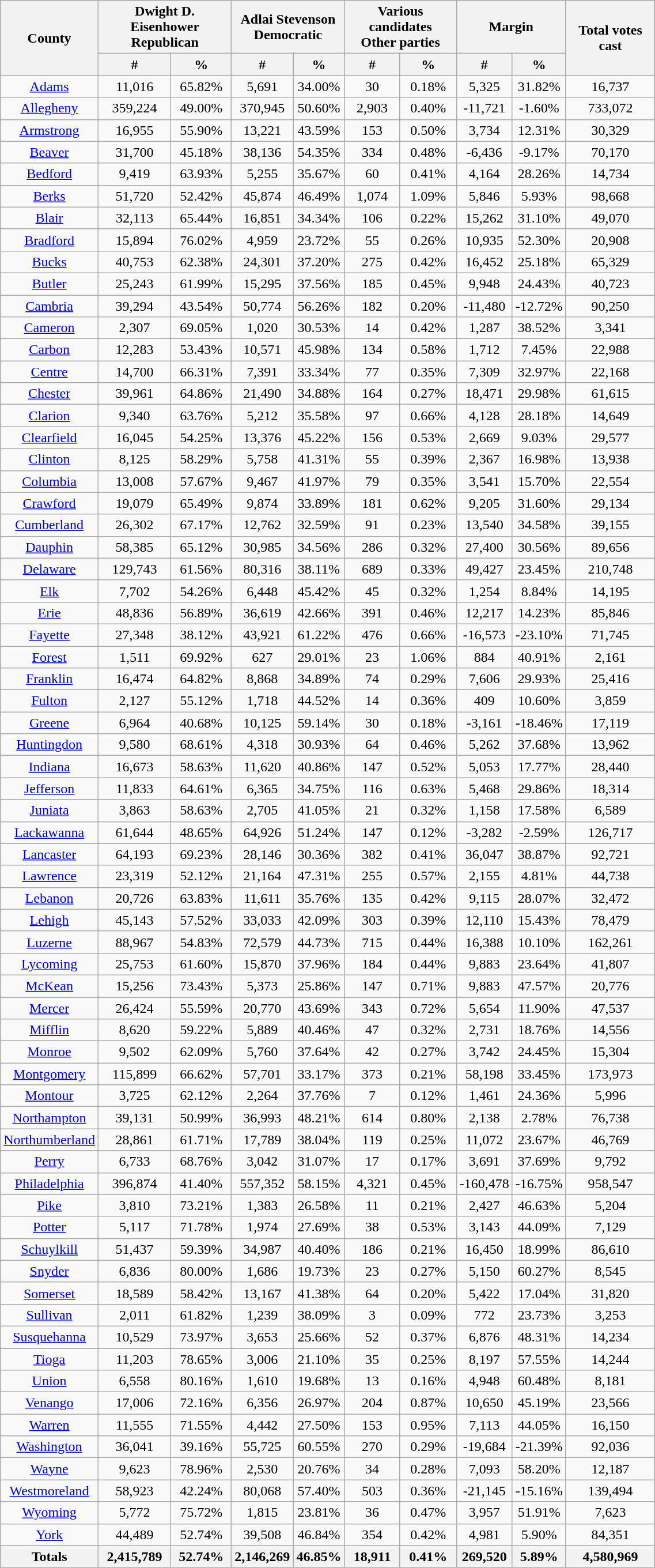<table width="60%"  class="wikitable sortable" style="text-align:center">
<tr>
<th style="text-align:center;" rowspan="2">County</th>
<th style="text-align:center;" colspan="2">Dwight D. Eisenhower<br>Republican</th>
<th style="text-align:center;" colspan="2">Adlai Stevenson<br>Democratic</th>
<th style="text-align:center;" colspan="2">Various candidates<br>Other parties</th>
<th style="text-align:center;" colspan="2">Margin</th>
<th rowspan="2" style="text-align:center;">Total votes cast</th>
</tr>
<tr>
<th style="text-align:center;" data-sort-type="number">#</th>
<th style="text-align:center;" data-sort-type="number">%</th>
<th style="text-align:center;" data-sort-type="number">#</th>
<th style="text-align:center;" data-sort-type="number">%</th>
<th style="text-align:center;" data-sort-type="number">#</th>
<th style="text-align:center;" data-sort-type="number">%</th>
<th style="text-align:center;" data-sort-type="number">#</th>
<th style="text-align:center;" data-sort-type="number">%</th>
</tr>
<tr style="text-align:center;">
<td><a href='#'>Adams</a></td>
<td>11,016</td>
<td>65.82%</td>
<td>5,691</td>
<td>34.00%</td>
<td>30</td>
<td>0.18%</td>
<td>5,325</td>
<td>31.82%</td>
<td>16,737</td>
</tr>
<tr style="text-align:center;">
<td><a href='#'>Allegheny</a></td>
<td>359,224</td>
<td>49.00%</td>
<td>370,945</td>
<td>50.60%</td>
<td>2,903</td>
<td>0.40%</td>
<td>-11,721</td>
<td>-1.60%</td>
<td>733,072</td>
</tr>
<tr style="text-align:center;">
<td><a href='#'>Armstrong</a></td>
<td>16,955</td>
<td>55.90%</td>
<td>13,221</td>
<td>43.59%</td>
<td>153</td>
<td>0.50%</td>
<td>3,734</td>
<td>12.31%</td>
<td>30,329</td>
</tr>
<tr style="text-align:center;">
<td><a href='#'>Beaver</a></td>
<td>31,700</td>
<td>45.18%</td>
<td>38,136</td>
<td>54.35%</td>
<td>334</td>
<td>0.48%</td>
<td>-6,436</td>
<td>-9.17%</td>
<td>70,170</td>
</tr>
<tr style="text-align:center;">
<td><a href='#'>Bedford</a></td>
<td>9,419</td>
<td>63.93%</td>
<td>5,255</td>
<td>35.67%</td>
<td>60</td>
<td>0.41%</td>
<td>4,164</td>
<td>28.26%</td>
<td>14,734</td>
</tr>
<tr style="text-align:center;">
<td><a href='#'>Berks</a></td>
<td>51,720</td>
<td>52.42%</td>
<td>45,874</td>
<td>46.49%</td>
<td>1,074</td>
<td>1.09%</td>
<td>5,846</td>
<td>5.93%</td>
<td>98,668</td>
</tr>
<tr style="text-align:center;">
<td><a href='#'>Blair</a></td>
<td>32,113</td>
<td>65.44%</td>
<td>16,851</td>
<td>34.34%</td>
<td>106</td>
<td>0.22%</td>
<td>15,262</td>
<td>31.10%</td>
<td>49,070</td>
</tr>
<tr style="text-align:center;">
<td><a href='#'>Bradford</a></td>
<td>15,894</td>
<td>76.02%</td>
<td>4,959</td>
<td>23.72%</td>
<td>55</td>
<td>0.26%</td>
<td>10,935</td>
<td>52.30%</td>
<td>20,908</td>
</tr>
<tr style="text-align:center;">
<td><a href='#'>Bucks</a></td>
<td>40,753</td>
<td>62.38%</td>
<td>24,301</td>
<td>37.20%</td>
<td>275</td>
<td>0.42%</td>
<td>16,452</td>
<td>25.18%</td>
<td>65,329</td>
</tr>
<tr style="text-align:center;">
<td><a href='#'>Butler</a></td>
<td>25,243</td>
<td>61.99%</td>
<td>15,295</td>
<td>37.56%</td>
<td>185</td>
<td>0.45%</td>
<td>9,948</td>
<td>24.43%</td>
<td>40,723</td>
</tr>
<tr style="text-align:center;">
<td><a href='#'>Cambria</a></td>
<td>39,294</td>
<td>43.54%</td>
<td>50,774</td>
<td>56.26%</td>
<td>182</td>
<td>0.20%</td>
<td>-11,480</td>
<td>-12.72%</td>
<td>90,250</td>
</tr>
<tr style="text-align:center;">
<td><a href='#'>Cameron</a></td>
<td>2,307</td>
<td>69.05%</td>
<td>1,020</td>
<td>30.53%</td>
<td>14</td>
<td>0.42%</td>
<td>1,287</td>
<td>38.52%</td>
<td>3,341</td>
</tr>
<tr style="text-align:center;">
<td><a href='#'>Carbon</a></td>
<td>12,283</td>
<td>53.43%</td>
<td>10,571</td>
<td>45.98%</td>
<td>134</td>
<td>0.58%</td>
<td>1,712</td>
<td>7.45%</td>
<td>22,988</td>
</tr>
<tr style="text-align:center;">
<td><a href='#'>Centre</a></td>
<td>14,700</td>
<td>66.31%</td>
<td>7,391</td>
<td>33.34%</td>
<td>77</td>
<td>0.35%</td>
<td>7,309</td>
<td>32.97%</td>
<td>22,168</td>
</tr>
<tr style="text-align:center;">
<td><a href='#'>Chester</a></td>
<td>39,961</td>
<td>64.86%</td>
<td>21,490</td>
<td>34.88%</td>
<td>164</td>
<td>0.27%</td>
<td>18,471</td>
<td>29.98%</td>
<td>61,615</td>
</tr>
<tr style="text-align:center;">
<td><a href='#'>Clarion</a></td>
<td>9,340</td>
<td>63.76%</td>
<td>5,212</td>
<td>35.58%</td>
<td>97</td>
<td>0.66%</td>
<td>4,128</td>
<td>28.18%</td>
<td>14,649</td>
</tr>
<tr style="text-align:center;">
<td><a href='#'>Clearfield</a></td>
<td>16,045</td>
<td>54.25%</td>
<td>13,376</td>
<td>45.22%</td>
<td>156</td>
<td>0.53%</td>
<td>2,669</td>
<td>9.03%</td>
<td>29,577</td>
</tr>
<tr style="text-align:center;">
<td><a href='#'>Clinton</a></td>
<td>8,125</td>
<td>58.29%</td>
<td>5,758</td>
<td>41.31%</td>
<td>55</td>
<td>0.39%</td>
<td>2,367</td>
<td>16.98%</td>
<td>13,938</td>
</tr>
<tr style="text-align:center;">
<td><a href='#'>Columbia</a></td>
<td>13,008</td>
<td>57.67%</td>
<td>9,467</td>
<td>41.97%</td>
<td>79</td>
<td>0.35%</td>
<td>3,541</td>
<td>15.70%</td>
<td>22,554</td>
</tr>
<tr style="text-align:center;">
<td><a href='#'>Crawford</a></td>
<td>19,079</td>
<td>65.49%</td>
<td>9,874</td>
<td>33.89%</td>
<td>181</td>
<td>0.62%</td>
<td>9,205</td>
<td>31.60%</td>
<td>29,134</td>
</tr>
<tr style="text-align:center;">
<td><a href='#'>Cumberland</a></td>
<td>26,302</td>
<td>67.17%</td>
<td>12,762</td>
<td>32.59%</td>
<td>91</td>
<td>0.23%</td>
<td>13,540</td>
<td>34.58%</td>
<td>39,155</td>
</tr>
<tr style="text-align:center;">
<td><a href='#'>Dauphin</a></td>
<td>58,385</td>
<td>65.12%</td>
<td>30,985</td>
<td>34.56%</td>
<td>286</td>
<td>0.32%</td>
<td>27,400</td>
<td>30.56%</td>
<td>89,656</td>
</tr>
<tr style="text-align:center;">
<td><a href='#'>Delaware</a></td>
<td>129,743</td>
<td>61.56%</td>
<td>80,316</td>
<td>38.11%</td>
<td>689</td>
<td>0.33%</td>
<td>49,427</td>
<td>23.45%</td>
<td>210,748</td>
</tr>
<tr style="text-align:center;">
<td><a href='#'>Elk</a></td>
<td>7,702</td>
<td>54.26%</td>
<td>6,448</td>
<td>45.42%</td>
<td>45</td>
<td>0.32%</td>
<td>1,254</td>
<td>8.84%</td>
<td>14,195</td>
</tr>
<tr style="text-align:center;">
<td><a href='#'>Erie</a></td>
<td>48,836</td>
<td>56.89%</td>
<td>36,619</td>
<td>42.66%</td>
<td>391</td>
<td>0.46%</td>
<td>12,217</td>
<td>14.23%</td>
<td>85,846</td>
</tr>
<tr style="text-align:center;">
<td><a href='#'>Fayette</a></td>
<td>27,348</td>
<td>38.12%</td>
<td>43,921</td>
<td>61.22%</td>
<td>476</td>
<td>0.66%</td>
<td>-16,573</td>
<td>-23.10%</td>
<td>71,745</td>
</tr>
<tr style="text-align:center;">
<td><a href='#'>Forest</a></td>
<td>1,511</td>
<td>69.92%</td>
<td>627</td>
<td>29.01%</td>
<td>23</td>
<td>1.06%</td>
<td>884</td>
<td>40.91%</td>
<td>2,161</td>
</tr>
<tr style="text-align:center;">
<td><a href='#'>Franklin</a></td>
<td>16,474</td>
<td>64.82%</td>
<td>8,868</td>
<td>34.89%</td>
<td>74</td>
<td>0.29%</td>
<td>7,606</td>
<td>29.93%</td>
<td>25,416</td>
</tr>
<tr style="text-align:center;">
<td><a href='#'>Fulton</a></td>
<td>2,127</td>
<td>55.12%</td>
<td>1,718</td>
<td>44.52%</td>
<td>14</td>
<td>0.36%</td>
<td>409</td>
<td>10.60%</td>
<td>3,859</td>
</tr>
<tr style="text-align:center;">
<td><a href='#'>Greene</a></td>
<td>6,964</td>
<td>40.68%</td>
<td>10,125</td>
<td>59.14%</td>
<td>30</td>
<td>0.18%</td>
<td>-3,161</td>
<td>-18.46%</td>
<td>17,119</td>
</tr>
<tr style="text-align:center;">
<td><a href='#'>Huntingdon</a></td>
<td>9,580</td>
<td>68.61%</td>
<td>4,318</td>
<td>30.93%</td>
<td>64</td>
<td>0.46%</td>
<td>5,262</td>
<td>37.68%</td>
<td>13,962</td>
</tr>
<tr style="text-align:center;">
<td><a href='#'>Indiana</a></td>
<td>16,673</td>
<td>58.63%</td>
<td>11,620</td>
<td>40.86%</td>
<td>147</td>
<td>0.52%</td>
<td>5,053</td>
<td>17.77%</td>
<td>28,440</td>
</tr>
<tr style="text-align:center;">
<td><a href='#'>Jefferson</a></td>
<td>11,833</td>
<td>64.61%</td>
<td>6,365</td>
<td>34.75%</td>
<td>116</td>
<td>0.63%</td>
<td>5,468</td>
<td>29.86%</td>
<td>18,314</td>
</tr>
<tr style="text-align:center;">
<td><a href='#'>Juniata</a></td>
<td>3,863</td>
<td>58.63%</td>
<td>2,705</td>
<td>41.05%</td>
<td>21</td>
<td>0.32%</td>
<td>1,158</td>
<td>17.58%</td>
<td>6,589</td>
</tr>
<tr style="text-align:center;">
<td><a href='#'>Lackawanna</a></td>
<td>61,644</td>
<td>48.65%</td>
<td>64,926</td>
<td>51.24%</td>
<td>147</td>
<td>0.12%</td>
<td>-3,282</td>
<td>-2.59%</td>
<td>126,717</td>
</tr>
<tr style="text-align:center;">
<td><a href='#'>Lancaster</a></td>
<td>64,193</td>
<td>69.23%</td>
<td>28,146</td>
<td>30.36%</td>
<td>382</td>
<td>0.41%</td>
<td>36,047</td>
<td>38.87%</td>
<td>92,721</td>
</tr>
<tr style="text-align:center;">
<td><a href='#'>Lawrence</a></td>
<td>23,319</td>
<td>52.12%</td>
<td>21,164</td>
<td>47.31%</td>
<td>255</td>
<td>0.57%</td>
<td>2,155</td>
<td>4.81%</td>
<td>44,738</td>
</tr>
<tr style="text-align:center;">
<td><a href='#'>Lebanon</a></td>
<td>20,726</td>
<td>63.83%</td>
<td>11,611</td>
<td>35.76%</td>
<td>135</td>
<td>0.42%</td>
<td>9,115</td>
<td>28.07%</td>
<td>32,472</td>
</tr>
<tr style="text-align:center;">
<td><a href='#'>Lehigh</a></td>
<td>45,143</td>
<td>57.52%</td>
<td>33,033</td>
<td>42.09%</td>
<td>303</td>
<td>0.39%</td>
<td>12,110</td>
<td>15.43%</td>
<td>78,479</td>
</tr>
<tr style="text-align:center;">
<td><a href='#'>Luzerne</a></td>
<td>88,967</td>
<td>54.83%</td>
<td>72,579</td>
<td>44.73%</td>
<td>715</td>
<td>0.44%</td>
<td>16,388</td>
<td>10.10%</td>
<td>162,261</td>
</tr>
<tr style="text-align:center;">
<td><a href='#'>Lycoming</a></td>
<td>25,753</td>
<td>61.60%</td>
<td>15,870</td>
<td>37.96%</td>
<td>184</td>
<td>0.44%</td>
<td>9,883</td>
<td>23.64%</td>
<td>41,807</td>
</tr>
<tr style="text-align:center;">
<td><a href='#'>McKean</a></td>
<td>15,256</td>
<td>73.43%</td>
<td>5,373</td>
<td>25.86%</td>
<td>147</td>
<td>0.71%</td>
<td>9,883</td>
<td>47.57%</td>
<td>20,776</td>
</tr>
<tr style="text-align:center;">
<td><a href='#'>Mercer</a></td>
<td>26,424</td>
<td>55.59%</td>
<td>20,770</td>
<td>43.69%</td>
<td>343</td>
<td>0.72%</td>
<td>5,654</td>
<td>11.90%</td>
<td>47,537</td>
</tr>
<tr style="text-align:center;">
<td><a href='#'>Mifflin</a></td>
<td>8,620</td>
<td>59.22%</td>
<td>5,889</td>
<td>40.46%</td>
<td>47</td>
<td>0.32%</td>
<td>2,731</td>
<td>18.76%</td>
<td>14,556</td>
</tr>
<tr style="text-align:center;">
<td><a href='#'>Monroe</a></td>
<td>9,502</td>
<td>62.09%</td>
<td>5,760</td>
<td>37.64%</td>
<td>42</td>
<td>0.27%</td>
<td>3,742</td>
<td>24.45%</td>
<td>15,304</td>
</tr>
<tr style="text-align:center;">
<td><a href='#'>Montgomery</a></td>
<td>115,899</td>
<td>66.62%</td>
<td>57,701</td>
<td>33.17%</td>
<td>373</td>
<td>0.21%</td>
<td>58,198</td>
<td>33.45%</td>
<td>173,973</td>
</tr>
<tr style="text-align:center;">
<td><a href='#'>Montour</a></td>
<td>3,725</td>
<td>62.12%</td>
<td>2,264</td>
<td>37.76%</td>
<td>7</td>
<td>0.12%</td>
<td>1,461</td>
<td>24.36%</td>
<td>5,996</td>
</tr>
<tr style="text-align:center;">
<td><a href='#'>Northampton</a></td>
<td>39,131</td>
<td>50.99%</td>
<td>36,993</td>
<td>48.21%</td>
<td>614</td>
<td>0.80%</td>
<td>2,138</td>
<td>2.78%</td>
<td>76,738</td>
</tr>
<tr style="text-align:center;">
<td><a href='#'>Northumberland</a></td>
<td>28,861</td>
<td>61.71%</td>
<td>17,789</td>
<td>38.04%</td>
<td>119</td>
<td>0.25%</td>
<td>11,072</td>
<td>23.67%</td>
<td>46,769</td>
</tr>
<tr style="text-align:center;">
<td><a href='#'>Perry</a></td>
<td>6,733</td>
<td>68.76%</td>
<td>3,042</td>
<td>31.07%</td>
<td>17</td>
<td>0.17%</td>
<td>3,691</td>
<td>37.69%</td>
<td>9,792</td>
</tr>
<tr style="text-align:center;">
<td><a href='#'>Philadelphia</a></td>
<td>396,874</td>
<td>41.40%</td>
<td>557,352</td>
<td>58.15%</td>
<td>4,321</td>
<td>0.45%</td>
<td>-160,478</td>
<td>-16.75%</td>
<td>958,547</td>
</tr>
<tr style="text-align:center;">
<td><a href='#'>Pike</a></td>
<td>3,810</td>
<td>73.21%</td>
<td>1,383</td>
<td>26.58%</td>
<td>11</td>
<td>0.21%</td>
<td>2,427</td>
<td>46.63%</td>
<td>5,204</td>
</tr>
<tr style="text-align:center;">
<td><a href='#'>Potter</a></td>
<td>5,117</td>
<td>71.78%</td>
<td>1,974</td>
<td>27.69%</td>
<td>38</td>
<td>0.53%</td>
<td>3,143</td>
<td>44.09%</td>
<td>7,129</td>
</tr>
<tr style="text-align:center;">
<td><a href='#'>Schuylkill</a></td>
<td>51,437</td>
<td>59.39%</td>
<td>34,987</td>
<td>40.40%</td>
<td>186</td>
<td>0.21%</td>
<td>16,450</td>
<td>18.99%</td>
<td>86,610</td>
</tr>
<tr style="text-align:center;">
<td><a href='#'>Snyder</a></td>
<td>6,836</td>
<td>80.00%</td>
<td>1,686</td>
<td>19.73%</td>
<td>23</td>
<td>0.27%</td>
<td>5,150</td>
<td>60.27%</td>
<td>8,545</td>
</tr>
<tr style="text-align:center;">
<td><a href='#'>Somerset</a></td>
<td>18,589</td>
<td>58.42%</td>
<td>13,167</td>
<td>41.38%</td>
<td>64</td>
<td>0.20%</td>
<td>5,422</td>
<td>17.04%</td>
<td>31,820</td>
</tr>
<tr style="text-align:center;">
<td><a href='#'>Sullivan</a></td>
<td>2,011</td>
<td>61.82%</td>
<td>1,239</td>
<td>38.09%</td>
<td>3</td>
<td>0.09%</td>
<td>772</td>
<td>23.73%</td>
<td>3,253</td>
</tr>
<tr style="text-align:center;">
<td><a href='#'>Susquehanna</a></td>
<td>10,529</td>
<td>73.97%</td>
<td>3,653</td>
<td>25.66%</td>
<td>52</td>
<td>0.37%</td>
<td>6,876</td>
<td>48.31%</td>
<td>14,234</td>
</tr>
<tr style="text-align:center;">
<td><a href='#'>Tioga</a></td>
<td>11,203</td>
<td>78.65%</td>
<td>3,006</td>
<td>21.10%</td>
<td>35</td>
<td>0.25%</td>
<td>8,197</td>
<td>57.55%</td>
<td>14,244</td>
</tr>
<tr style="text-align:center;">
<td><a href='#'>Union</a></td>
<td>6,558</td>
<td>80.16%</td>
<td>1,610</td>
<td>19.68%</td>
<td>13</td>
<td>0.16%</td>
<td>4,948</td>
<td>60.48%</td>
<td>8,181</td>
</tr>
<tr style="text-align:center;">
<td><a href='#'>Venango</a></td>
<td>17,006</td>
<td>72.16%</td>
<td>6,356</td>
<td>26.97%</td>
<td>204</td>
<td>0.87%</td>
<td>10,650</td>
<td>45.19%</td>
<td>23,566</td>
</tr>
<tr style="text-align:center;">
<td><a href='#'>Warren</a></td>
<td>11,555</td>
<td>71.55%</td>
<td>4,442</td>
<td>27.50%</td>
<td>153</td>
<td>0.95%</td>
<td>7,113</td>
<td>44.05%</td>
<td>16,150</td>
</tr>
<tr style="text-align:center;">
<td><a href='#'>Washington</a></td>
<td>36,041</td>
<td>39.16%</td>
<td>55,725</td>
<td>60.55%</td>
<td>270</td>
<td>0.29%</td>
<td>-19,684</td>
<td>-21.39%</td>
<td>92,036</td>
</tr>
<tr style="text-align:center;">
<td><a href='#'>Wayne</a></td>
<td>9,623</td>
<td>78.96%</td>
<td>2,530</td>
<td>20.76%</td>
<td>34</td>
<td>0.28%</td>
<td>7,093</td>
<td>58.20%</td>
<td>12,187</td>
</tr>
<tr style="text-align:center;">
<td><a href='#'>Westmoreland</a></td>
<td>58,923</td>
<td>42.24%</td>
<td>80,068</td>
<td>57.40%</td>
<td>503</td>
<td>0.36%</td>
<td>-21,145</td>
<td>-15.16%</td>
<td>139,494</td>
</tr>
<tr style="text-align:center;">
<td><a href='#'>Wyoming</a></td>
<td>5,772</td>
<td>75.72%</td>
<td>1,815</td>
<td>23.81%</td>
<td>36</td>
<td>0.47%</td>
<td>3,957</td>
<td>51.91%</td>
<td>7,623</td>
</tr>
<tr style="text-align:center;">
<td><a href='#'>York</a></td>
<td>44,489</td>
<td>52.74%</td>
<td>39,508</td>
<td>46.84%</td>
<td>354</td>
<td>0.42%</td>
<td>4,981</td>
<td>5.90%</td>
<td>84,351</td>
</tr>
<tr style="text-align:center;">
<th>Totals</th>
<th>2,415,789</th>
<th>52.74%</th>
<th>2,146,269</th>
<th>46.85%</th>
<th>18,911</th>
<th>0.41%</th>
<th>269,520</th>
<th>5.89%</th>
<th>4,580,969</th>
</tr>
</table>
